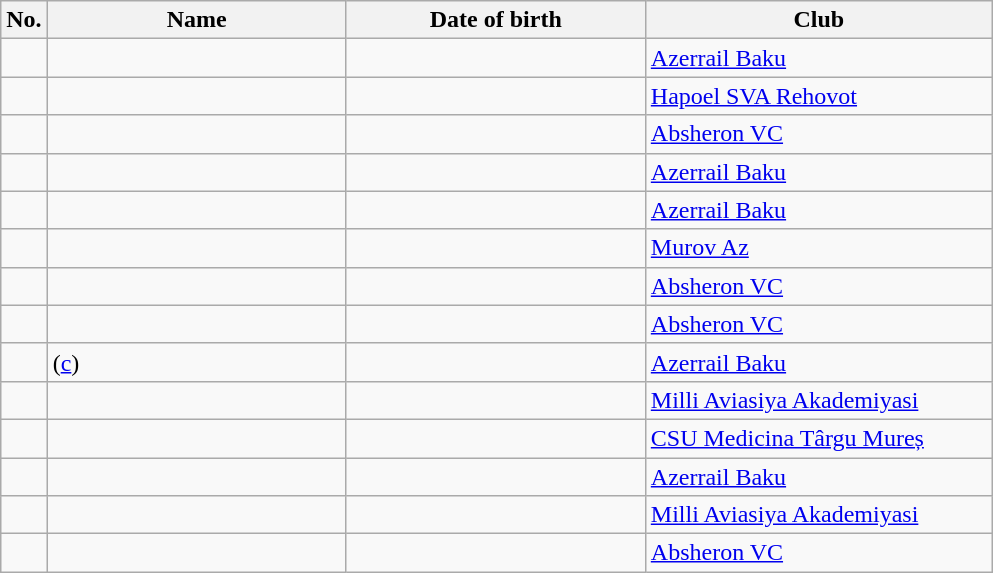<table class="wikitable sortable" style="font-size:100%; text-align:center;">
<tr>
<th>No.</th>
<th style="width:12em">Name</th>
<th style="width:12em">Date of birth</th>
<th style="width:14em">Club</th>
</tr>
<tr>
<td></td>
<td align=left></td>
<td align=left></td>
<td align=left> <a href='#'>Azerrail Baku</a></td>
</tr>
<tr>
<td></td>
<td align=left></td>
<td align=left></td>
<td align=left> <a href='#'>Hapoel SVA Rehovot</a></td>
</tr>
<tr>
<td></td>
<td align=left></td>
<td align=left></td>
<td align=left> <a href='#'>Absheron VC</a></td>
</tr>
<tr>
<td></td>
<td align=left></td>
<td align=left></td>
<td align=left> <a href='#'>Azerrail Baku</a></td>
</tr>
<tr>
<td></td>
<td align=left></td>
<td align=left></td>
<td align=left> <a href='#'>Azerrail Baku</a></td>
</tr>
<tr>
<td></td>
<td align=left></td>
<td align=left></td>
<td align=left> <a href='#'>Murov Az</a></td>
</tr>
<tr>
<td></td>
<td align=left></td>
<td align=left></td>
<td align=left> <a href='#'>Absheron VC</a></td>
</tr>
<tr>
<td></td>
<td align=left></td>
<td align=left></td>
<td align=left> <a href='#'>Absheron VC</a></td>
</tr>
<tr>
<td></td>
<td align=left> (<a href='#'>c</a>)</td>
<td align=left></td>
<td align=left> <a href='#'>Azerrail Baku</a></td>
</tr>
<tr>
<td></td>
<td align=left></td>
<td align=left></td>
<td align=left> <a href='#'>Milli Aviasiya Akademiyasi</a></td>
</tr>
<tr>
<td></td>
<td align=left></td>
<td align=left></td>
<td align=left> <a href='#'>CSU Medicina Târgu Mureș</a></td>
</tr>
<tr>
<td></td>
<td align=left></td>
<td align=left></td>
<td align=left> <a href='#'>Azerrail Baku</a></td>
</tr>
<tr>
<td></td>
<td align=left></td>
<td align=left></td>
<td align=left> <a href='#'>Milli Aviasiya Akademiyasi</a></td>
</tr>
<tr>
<td></td>
<td align=left></td>
<td align=left></td>
<td align=left> <a href='#'>Absheron VC</a></td>
</tr>
</table>
